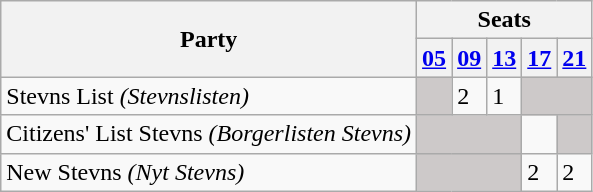<table class="wikitable">
<tr>
<th rowspan=2>Party</th>
<th colspan=11>Seats</th>
</tr>
<tr>
<th><a href='#'>05</a></th>
<th><a href='#'>09</a></th>
<th><a href='#'>13</a></th>
<th><a href='#'>17</a></th>
<th><a href='#'>21</a></th>
</tr>
<tr>
<td>Stevns List <em>(Stevnslisten)</em></td>
<td style="background:#CDC9C9;"></td>
<td>2</td>
<td>1</td>
<td style="background:#CDC9C9;" colspan=2></td>
</tr>
<tr>
<td>Citizens' List Stevns <em>(Borgerlisten Stevns)</em></td>
<td style="background:#CDC9C9;" colspan=3></td>
<td></td>
<td style="background:#CDC9C9;"></td>
</tr>
<tr>
<td>New Stevns <em>(Nyt Stevns)</em></td>
<td style="background:#CDC9C9;" colspan=3></td>
<td>2</td>
<td>2</td>
</tr>
</table>
